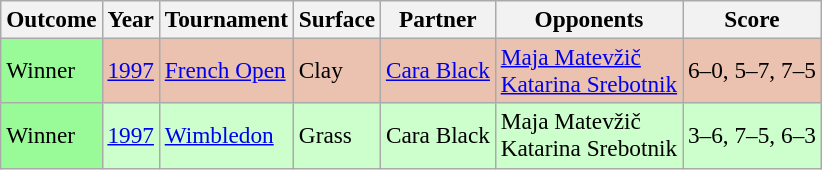<table class="sortable wikitable" style="font-size:97%;">
<tr>
<th>Outcome</th>
<th>Year</th>
<th>Tournament</th>
<th>Surface</th>
<th>Partner</th>
<th>Opponents</th>
<th>Score</th>
</tr>
<tr bgcolor="#EBC2AF">
<td bgcolor="98FB98">Winner</td>
<td><a href='#'>1997</a></td>
<td><a href='#'>French Open</a></td>
<td>Clay</td>
<td> <a href='#'>Cara Black</a></td>
<td> <a href='#'>Maja Matevžič</a> <br>  <a href='#'>Katarina Srebotnik</a></td>
<td>6–0, 5–7, 7–5</td>
</tr>
<tr bgcolor="#CCFFCC">
<td bgcolor="98FB98">Winner</td>
<td><a href='#'>1997</a></td>
<td><a href='#'>Wimbledon</a></td>
<td>Grass</td>
<td> Cara Black</td>
<td> Maja Matevžič <br>  Katarina Srebotnik</td>
<td>3–6, 7–5, 6–3</td>
</tr>
</table>
